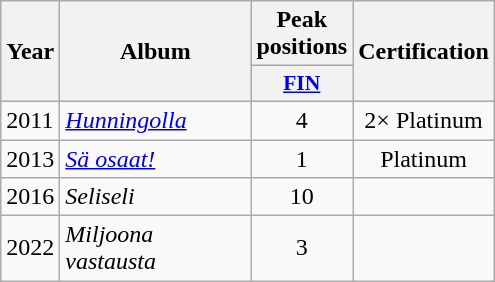<table class="wikitable">
<tr>
<th align="center" rowspan="2" width="10">Year</th>
<th align="center" rowspan="2" width="120">Album</th>
<th align="center" colspan="1" width="20">Peak positions</th>
<th align="center" rowspan="2" width="70">Certification</th>
</tr>
<tr>
<th scope="col" style="width:3em;font-size:90%;"><a href='#'>FIN</a><br></th>
</tr>
<tr>
<td align="left">2011</td>
<td align="left"><em><a href='#'>Hunningolla</a></em></td>
<td style="text-align:center;">4</td>
<td style="text-align:center;">2× Platinum</td>
</tr>
<tr>
<td align="left">2013</td>
<td align="left"><em><a href='#'>Sä osaat!</a></em></td>
<td style="text-align:center;">1</td>
<td style="text-align:center;">Platinum</td>
</tr>
<tr>
<td align="left">2016</td>
<td align="left"><em>Seliseli</em></td>
<td style="text-align:center;">10<br></td>
<td style="text-align:center;"></td>
</tr>
<tr>
<td align="left">2022</td>
<td align="left"><em>Miljoona vastausta</em></td>
<td style="text-align:center;">3<br></td>
<td style="text-align:center;"></td>
</tr>
</table>
